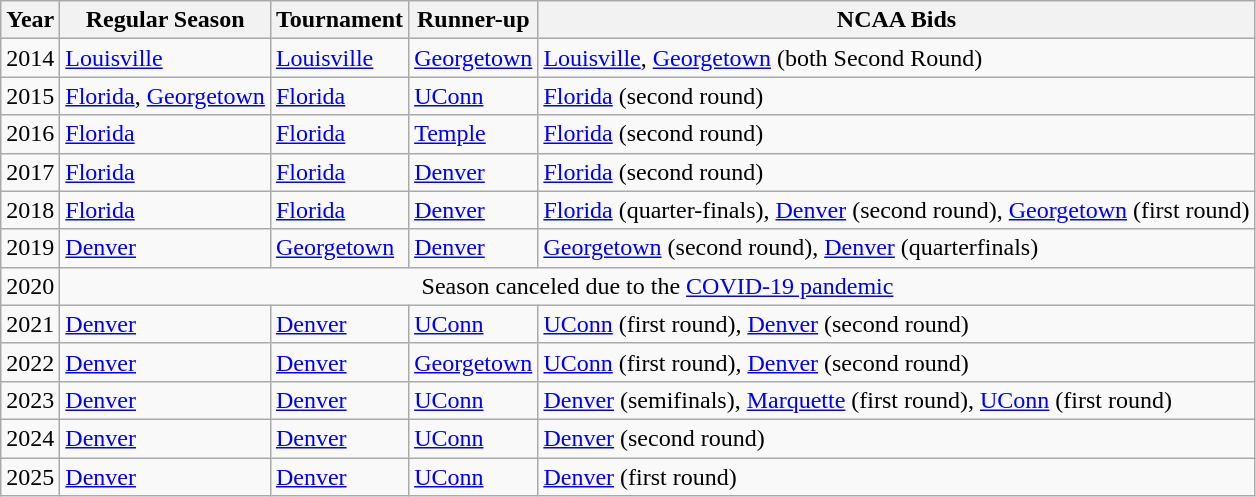<table class="wikitable sortable">
<tr>
<th>Year</th>
<th>Regular Season</th>
<th>Tournament</th>
<th>Runner-up</th>
<th>NCAA Bids</th>
</tr>
<tr>
<td>2014</td>
<td><a href='#'>Louisville</a></td>
<td><a href='#'>Louisville</a></td>
<td><a href='#'>Georgetown</a></td>
<td><a href='#'>Louisville</a>, <a href='#'>Georgetown</a> (both Second Round)</td>
</tr>
<tr>
<td>2015</td>
<td><a href='#'>Florida</a>, <a href='#'>Georgetown</a></td>
<td><a href='#'>Florida</a></td>
<td><a href='#'>UConn</a></td>
<td><a href='#'>Florida</a> (second round)</td>
</tr>
<tr>
<td>2016</td>
<td><a href='#'>Florida</a></td>
<td><a href='#'>Florida</a></td>
<td><a href='#'>Temple</a></td>
<td><a href='#'>Florida</a> (second round)</td>
</tr>
<tr>
<td>2017</td>
<td><a href='#'>Florida</a></td>
<td><a href='#'>Florida</a></td>
<td><a href='#'>Denver</a></td>
<td><a href='#'>Florida</a> (second round)</td>
</tr>
<tr>
<td>2018</td>
<td><a href='#'>Florida</a></td>
<td><a href='#'>Florida</a></td>
<td><a href='#'>Denver</a></td>
<td><a href='#'>Florida</a> (quarter-finals), <a href='#'>Denver</a> (second round), <a href='#'>Georgetown</a> (first round)</td>
</tr>
<tr>
<td>2019</td>
<td><a href='#'>Denver</a></td>
<td><a href='#'>Georgetown</a></td>
<td><a href='#'>Denver</a></td>
<td><a href='#'>Georgetown</a> (second round), <a href='#'>Denver</a> (quarterfinals)</td>
</tr>
<tr>
<td>2020</td>
<td colspan=4 align=center>Season canceled due to the <a href='#'>COVID-19 pandemic</a></td>
</tr>
<tr>
<td>2021</td>
<td><a href='#'>Denver</a></td>
<td><a href='#'>Denver</a></td>
<td><a href='#'>UConn</a></td>
<td><a href='#'>UConn</a> (first round), <a href='#'>Denver</a> (second round)</td>
</tr>
<tr>
<td>2022</td>
<td><a href='#'>Denver</a></td>
<td><a href='#'>Denver</a></td>
<td><a href='#'>Georgetown</a></td>
<td><a href='#'>UConn</a> (first round), <a href='#'>Denver</a> (second round)</td>
</tr>
<tr>
<td>2023</td>
<td><a href='#'>Denver</a></td>
<td><a href='#'>Denver</a></td>
<td><a href='#'>UConn</a></td>
<td><a href='#'>Denver</a> (semifinals), <a href='#'>Marquette</a> (first round), <a href='#'>UConn</a> (first round)</td>
</tr>
<tr>
<td>2024</td>
<td><a href='#'>Denver</a></td>
<td><a href='#'>Denver</a></td>
<td><a href='#'>UConn</a></td>
<td><a href='#'>Denver</a> (second round)</td>
</tr>
<tr>
<td>2025</td>
<td><a href='#'>Denver</a></td>
<td><a href='#'>Denver</a></td>
<td><a href='#'>UConn</a></td>
<td><a href='#'>Denver</a> (first round)</td>
</tr>
</table>
